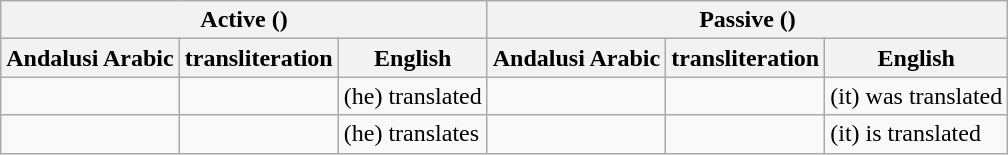<table class="wikitable">
<tr>
<th colspan="3">Active ()</th>
<th colspan="3">Passive ()</th>
</tr>
<tr>
<th>Andalusi Arabic</th>
<th>transliteration</th>
<th>English</th>
<th>Andalusi Arabic</th>
<th>transliteration</th>
<th>English</th>
</tr>
<tr>
<td></td>
<td></td>
<td>(he) translated</td>
<td></td>
<td></td>
<td>(it) was translated</td>
</tr>
<tr>
<td></td>
<td></td>
<td>(he) translates</td>
<td></td>
<td></td>
<td>(it) is translated</td>
</tr>
</table>
